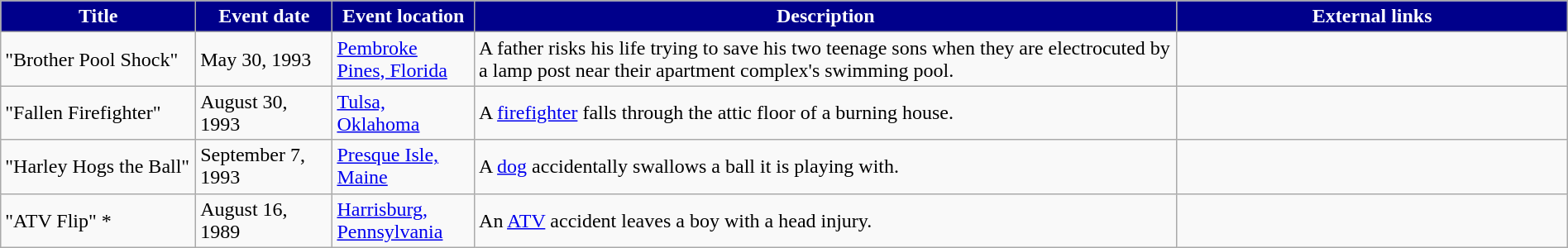<table class="wikitable" style="width: 100%;">
<tr>
<th style="background: #00008B; color: #FFFFFF; width: 10%;">Title</th>
<th style="background: #00008B; color: #FFFFFF; width: 7%;">Event date</th>
<th style="background: #00008B; color: #FFFFFF; width: 7%;">Event location</th>
<th style="background: #00008B; color: #FFFFFF; width: 36%;">Description</th>
<th style="background: #00008B; color: #FFFFFF; width: 20%;">External links</th>
</tr>
<tr>
<td>"Brother Pool Shock"</td>
<td>May 30, 1993</td>
<td><a href='#'>Pembroke Pines, Florida</a></td>
<td>A father risks his life trying to save his two teenage sons when they are electrocuted by a lamp post near their apartment complex's swimming pool.</td>
<td class="mw-collapsible mw-collapsed" data-expandtext="Show" data-collapsetext="Hide" style="float: left; border: none;"><br><br></td>
</tr>
<tr>
<td>"Fallen Firefighter"</td>
<td>August 30, 1993</td>
<td><a href='#'>Tulsa, Oklahoma</a></td>
<td>A <a href='#'>firefighter</a> falls through the attic floor of a burning house.</td>
<td></td>
</tr>
<tr>
<td>"Harley Hogs the Ball"</td>
<td>September 7, 1993</td>
<td><a href='#'>Presque Isle, Maine</a></td>
<td>A <a href='#'>dog</a> accidentally swallows a ball it is playing with.</td>
<td></td>
</tr>
<tr>
<td>"ATV Flip" *</td>
<td>August 16, 1989</td>
<td><a href='#'>Harrisburg, Pennsylvania</a></td>
<td>An <a href='#'>ATV</a> accident leaves a boy with a head injury.</td>
<td></td>
</tr>
</table>
